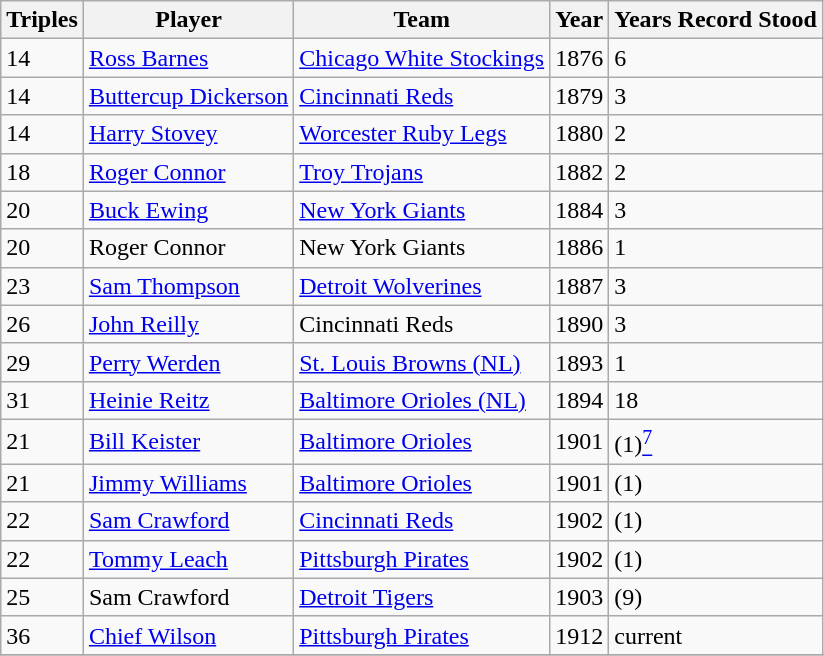<table class="wikitable sortable">
<tr>
<th>Triples</th>
<th>Player</th>
<th>Team</th>
<th>Year</th>
<th>Years Record Stood</th>
</tr>
<tr>
<td>14</td>
<td><a href='#'>Ross Barnes</a></td>
<td><a href='#'>Chicago White Stockings</a></td>
<td>1876</td>
<td>6</td>
</tr>
<tr>
<td>14</td>
<td><a href='#'>Buttercup Dickerson</a></td>
<td><a href='#'>Cincinnati Reds</a></td>
<td>1879</td>
<td>3</td>
</tr>
<tr>
<td>14</td>
<td><a href='#'>Harry Stovey</a></td>
<td><a href='#'>Worcester Ruby Legs</a></td>
<td>1880</td>
<td>2</td>
</tr>
<tr>
<td>18</td>
<td><a href='#'>Roger Connor</a></td>
<td><a href='#'>Troy Trojans</a></td>
<td>1882</td>
<td>2</td>
</tr>
<tr>
<td>20</td>
<td><a href='#'>Buck Ewing</a></td>
<td><a href='#'>New York Giants</a></td>
<td>1884</td>
<td>3</td>
</tr>
<tr>
<td>20</td>
<td>Roger Connor</td>
<td>New York Giants</td>
<td>1886</td>
<td>1</td>
</tr>
<tr>
<td>23</td>
<td><a href='#'>Sam Thompson</a></td>
<td><a href='#'>Detroit Wolverines</a></td>
<td>1887</td>
<td>3</td>
</tr>
<tr>
<td>26</td>
<td><a href='#'>John Reilly</a></td>
<td>Cincinnati Reds</td>
<td>1890</td>
<td>3</td>
</tr>
<tr>
<td>29</td>
<td><a href='#'>Perry Werden</a></td>
<td><a href='#'>St. Louis Browns (NL)</a></td>
<td>1893</td>
<td>1</td>
</tr>
<tr>
<td>31</td>
<td><a href='#'>Heinie Reitz</a></td>
<td><a href='#'>Baltimore Orioles (NL)</a></td>
<td>1894</td>
<td>18</td>
</tr>
<tr>
<td>21</td>
<td><a href='#'>Bill Keister</a></td>
<td><a href='#'>Baltimore Orioles</a></td>
<td>1901</td>
<td>(1)<a href='#'><sup>7</sup></a></td>
</tr>
<tr>
<td>21</td>
<td><a href='#'>Jimmy Williams</a></td>
<td><a href='#'>Baltimore Orioles</a></td>
<td>1901</td>
<td>(1)</td>
</tr>
<tr>
<td>22</td>
<td><a href='#'>Sam Crawford</a></td>
<td><a href='#'>Cincinnati Reds</a></td>
<td>1902</td>
<td>(1)</td>
</tr>
<tr>
<td>22</td>
<td><a href='#'>Tommy Leach</a></td>
<td><a href='#'>Pittsburgh Pirates</a></td>
<td>1902</td>
<td>(1)</td>
</tr>
<tr>
<td>25</td>
<td>Sam Crawford</td>
<td><a href='#'>Detroit Tigers</a></td>
<td>1903</td>
<td>(9)</td>
</tr>
<tr>
<td>36</td>
<td><a href='#'>Chief Wilson</a></td>
<td><a href='#'>Pittsburgh Pirates</a></td>
<td>1912</td>
<td>current</td>
</tr>
<tr>
</tr>
</table>
